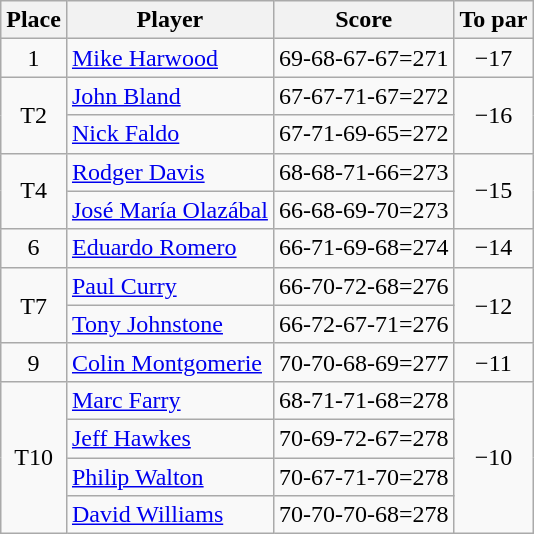<table class="wikitable">
<tr>
<th>Place</th>
<th>Player</th>
<th>Score</th>
<th>To par</th>
</tr>
<tr>
<td align=center>1</td>
<td> <a href='#'>Mike Harwood</a></td>
<td align=center>69-68-67-67=271</td>
<td align=center>−17</td>
</tr>
<tr>
<td rowspan=2 align=center>T2</td>
<td> <a href='#'>John Bland</a></td>
<td align=center>67-67-71-67=272</td>
<td rowspan=2 align=center>−16</td>
</tr>
<tr>
<td> <a href='#'>Nick Faldo</a></td>
<td align=center>67-71-69-65=272</td>
</tr>
<tr>
<td rowspan=2 align=center>T4</td>
<td> <a href='#'>Rodger Davis</a></td>
<td align=center>68-68-71-66=273</td>
<td rowspan=2 align=center>−15</td>
</tr>
<tr>
<td> <a href='#'>José María Olazábal</a></td>
<td align=center>66-68-69-70=273</td>
</tr>
<tr>
<td align=center>6</td>
<td> <a href='#'>Eduardo Romero</a></td>
<td align=center>66-71-69-68=274</td>
<td align=center>−14</td>
</tr>
<tr>
<td rowspan=2 align=center>T7</td>
<td> <a href='#'>Paul Curry</a></td>
<td align=center>66-70-72-68=276</td>
<td rowspan=2 align=center>−12</td>
</tr>
<tr>
<td> <a href='#'>Tony Johnstone</a></td>
<td align=center>66-72-67-71=276</td>
</tr>
<tr>
<td align=center>9</td>
<td> <a href='#'>Colin Montgomerie</a></td>
<td align=center>70-70-68-69=277</td>
<td align=center>−11</td>
</tr>
<tr>
<td rowspan=4 align=center>T10</td>
<td> <a href='#'>Marc Farry</a></td>
<td align=center>68-71-71-68=278</td>
<td rowspan=4 align=center>−10</td>
</tr>
<tr>
<td> <a href='#'>Jeff Hawkes</a></td>
<td align=center>70-69-72-67=278</td>
</tr>
<tr>
<td> <a href='#'>Philip Walton</a></td>
<td align=center>70-67-71-70=278</td>
</tr>
<tr>
<td> <a href='#'>David Williams</a></td>
<td align=center>70-70-70-68=278</td>
</tr>
</table>
